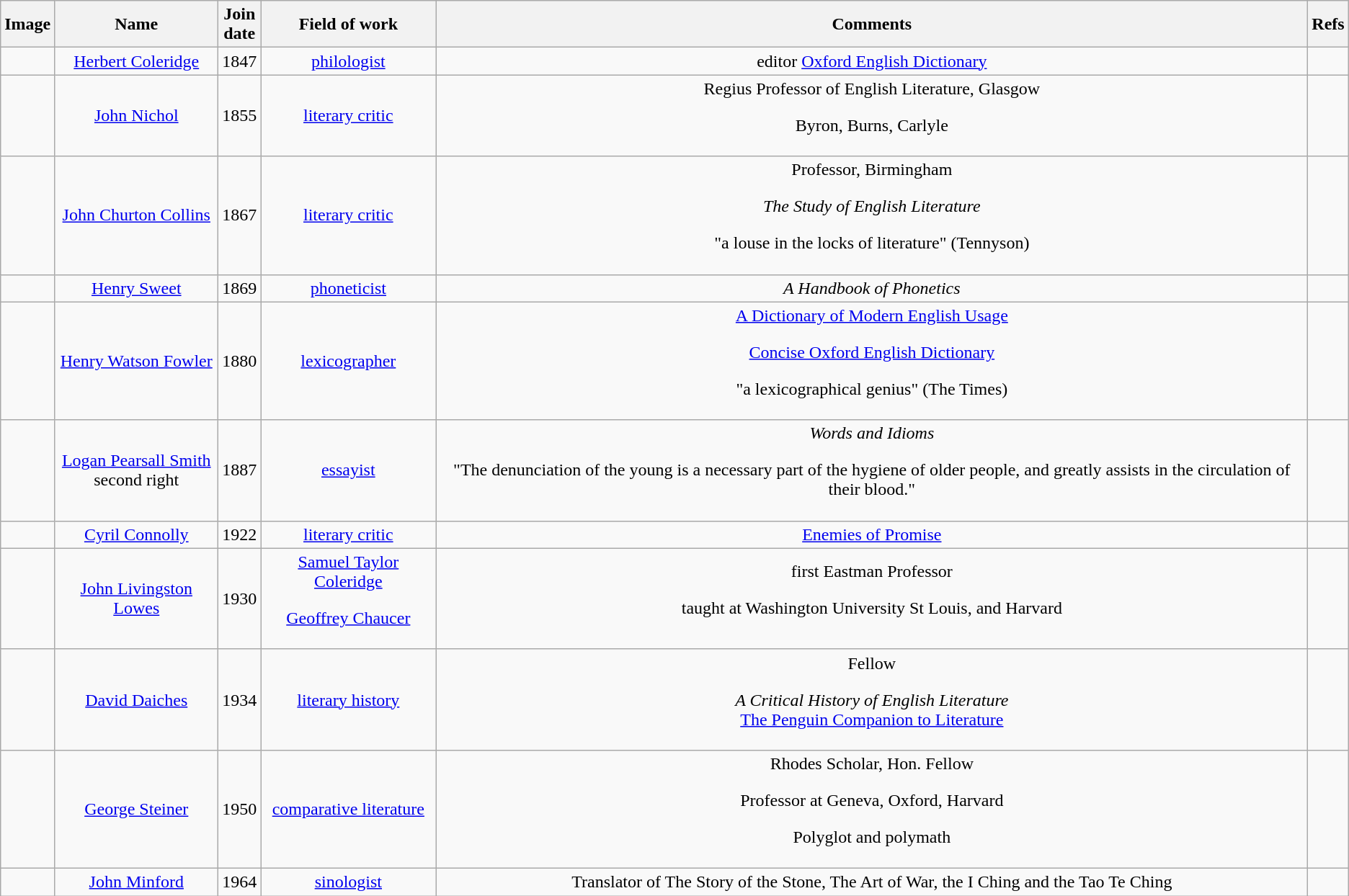<table class="wikitable sortable" style="text-align:center; border:none;">
<tr>
<th scope=col class="unsortable">Image</th>
<th scope=col>Name</th>
<th scope=col>Join<br>date</th>
<th scope=col>Field of work</th>
<th scope=col>Comments</th>
<th scope=col>Refs</th>
</tr>
<tr>
<td></td>
<td><a href='#'>Herbert Coleridge</a></td>
<td>1847</td>
<td><a href='#'>philologist</a></td>
<td>editor <a href='#'>Oxford English Dictionary</a></td>
<td></td>
</tr>
<tr>
<td></td>
<td><a href='#'>John Nichol</a></td>
<td>1855</td>
<td><a href='#'>literary critic</a></td>
<td>Regius Professor of English Literature, Glasgow<p>Byron, Burns, Carlyle</p></td>
<td></td>
</tr>
<tr>
<td></td>
<td><a href='#'>John Churton Collins</a></td>
<td>1867</td>
<td><a href='#'>literary critic</a></td>
<td>Professor, Birmingham<p><em>The Study of English Literature</em></p><p> "a louse in the locks of literature" (Tennyson)</p></td>
<td></td>
</tr>
<tr>
<td></td>
<td><a href='#'>Henry Sweet</a></td>
<td>1869</td>
<td><a href='#'>phoneticist</a></td>
<td><em>A Handbook of Phonetics</em></td>
<td></td>
</tr>
<tr>
<td></td>
<td><a href='#'>Henry Watson Fowler</a></td>
<td>1880</td>
<td><a href='#'>lexicographer</a></td>
<td><a href='#'>A Dictionary of Modern English Usage</a><p><a href='#'>Concise Oxford English Dictionary</a></p><p>"a lexicographical genius" (The Times)</p></td>
<td></td>
</tr>
<tr>
<td></td>
<td><a href='#'>Logan Pearsall Smith</a><br>second right</td>
<td>1887</td>
<td><a href='#'>essayist</a></td>
<td><em>Words and Idioms</em><p>"The denunciation of the young is a necessary part of the hygiene of older people, and greatly assists in the circulation of their blood."</p></td>
<td></td>
</tr>
<tr>
<td></td>
<td><a href='#'>Cyril Connolly</a></td>
<td>1922</td>
<td><a href='#'>literary critic</a></td>
<td><a href='#'>Enemies of Promise</a></td>
<td></td>
</tr>
<tr>
<td></td>
<td><a href='#'>John Livingston Lowes</a></td>
<td>1930</td>
<td><a href='#'>Samuel Taylor Coleridge</a><p><a href='#'>Geoffrey Chaucer</a></p></td>
<td>first Eastman Professor<p>taught at Washington University St Louis, and Harvard</p></td>
<td></td>
</tr>
<tr>
<td></td>
<td><a href='#'>David Daiches</a></td>
<td>1934</td>
<td><a href='#'>literary history</a></td>
<td>Fellow<p><em>A Critical History of English Literature</em> <br><a href='#'>The Penguin Companion to Literature</a></p></td>
<td></td>
</tr>
<tr>
<td></td>
<td><a href='#'>George Steiner</a></td>
<td>1950</td>
<td><a href='#'>comparative literature</a></td>
<td>Rhodes Scholar, Hon. Fellow<p>Professor at Geneva, Oxford, Harvard</p><p>Polyglot and polymath</p></td>
<td></td>
</tr>
<tr>
<td></td>
<td><a href='#'>John Minford</a></td>
<td>1964</td>
<td><a href='#'>sinologist</a></td>
<td>Translator of The Story of the Stone, The Art of War, the I Ching and the Tao Te Ching</td>
<td></td>
</tr>
</table>
